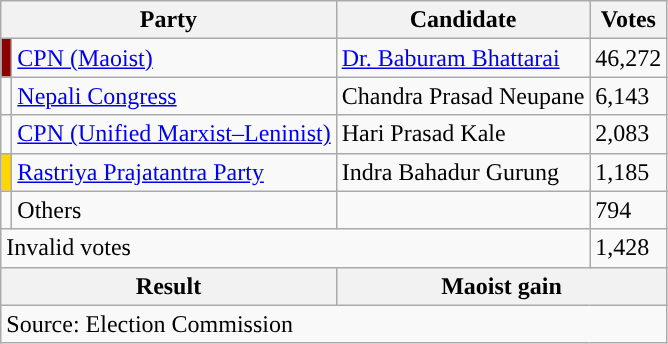<table class="wikitable">
<tr>
<th colspan="2">Party</th>
<th>Candidate</th>
<th>Votes</th>
</tr>
<tr>
<td style="background-color:darkred"></td>
<td><a href='#'>CPN (Maoist)</a></td>
<td><a href='#'>Dr. Baburam Bhattarai</a></td>
<td>46,272</td>
</tr>
<tr>
<td style="background-color:"></td>
<td><a href='#'>Nepali Congress</a></td>
<td>Chandra Prasad Neupane</td>
<td>6,143</td>
</tr>
<tr>
<td style="background-color:"></td>
<td><a href='#'>CPN (Unified Marxist–Leninist)</a></td>
<td>Hari Prasad Kale</td>
<td>2,083</td>
</tr>
<tr>
<td style="background-color:gold"></td>
<td><a href='#'>Rastriya Prajatantra Party</a></td>
<td>Indra Bahadur Gurung</td>
<td>1,185</td>
</tr>
<tr>
<td></td>
<td>Others</td>
<td></td>
<td>794</td>
</tr>
<tr>
<td colspan="3">Invalid votes</td>
<td>1,428</td>
</tr>
<tr>
<th colspan="2">Result</th>
<th colspan="2">Maoist gain</th>
</tr>
<tr>
<td colspan="4">Source: Election Commission</td>
</tr>
</table>
